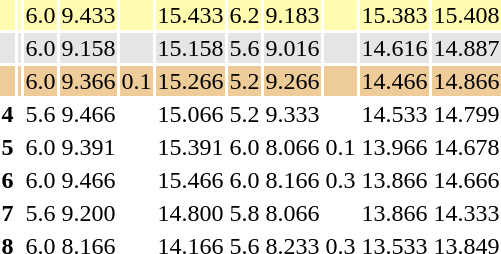<table>
<tr style="background:#fffcaf;">
<th scope=row style="text-align:center"></th>
<td align=left></td>
<td>6.0</td>
<td>9.433</td>
<td></td>
<td>15.433</td>
<td>6.2</td>
<td>9.183</td>
<td></td>
<td>15.383</td>
<td>15.408</td>
</tr>
<tr style="background:#e5e5e5;">
<th scope=row style="text-align:center"></th>
<td align=left></td>
<td>6.0</td>
<td>9.158</td>
<td></td>
<td>15.158</td>
<td>5.6</td>
<td>9.016</td>
<td></td>
<td>14.616</td>
<td>14.887</td>
</tr>
<tr style="background:#ec9;">
<th scope=row style="text-align:center"></th>
<td align=left></td>
<td>6.0</td>
<td>9.366</td>
<td>0.1</td>
<td>15.266</td>
<td>5.2</td>
<td>9.266</td>
<td></td>
<td>14.466</td>
<td>14.866</td>
</tr>
<tr>
<th scope=row style="text-align:center">4</th>
<td align=left></td>
<td>5.6</td>
<td>9.466</td>
<td></td>
<td>15.066</td>
<td>5.2</td>
<td>9.333</td>
<td></td>
<td>14.533</td>
<td>14.799</td>
</tr>
<tr>
<th scope=row style="text-align:center">5</th>
<td align=left></td>
<td>6.0</td>
<td>9.391</td>
<td></td>
<td>15.391</td>
<td>6.0</td>
<td>8.066</td>
<td>0.1</td>
<td>13.966</td>
<td>14.678</td>
</tr>
<tr>
<th scope=row style="text-align:center">6</th>
<td align=left></td>
<td>6.0</td>
<td>9.466</td>
<td></td>
<td>15.466</td>
<td>6.0</td>
<td>8.166</td>
<td>0.3</td>
<td>13.866</td>
<td>14.666</td>
</tr>
<tr>
<th scope=row style="text-align:center">7</th>
<td align=left></td>
<td>5.6</td>
<td>9.200</td>
<td></td>
<td>14.800</td>
<td>5.8</td>
<td>8.066</td>
<td></td>
<td>13.866</td>
<td>14.333</td>
</tr>
<tr>
<th scope=row style="text-align:center">8</th>
<td align=left></td>
<td>6.0</td>
<td>8.166</td>
<td></td>
<td>14.166</td>
<td>5.6</td>
<td>8.233</td>
<td>0.3</td>
<td>13.533</td>
<td>13.849</td>
</tr>
<tr>
</tr>
</table>
